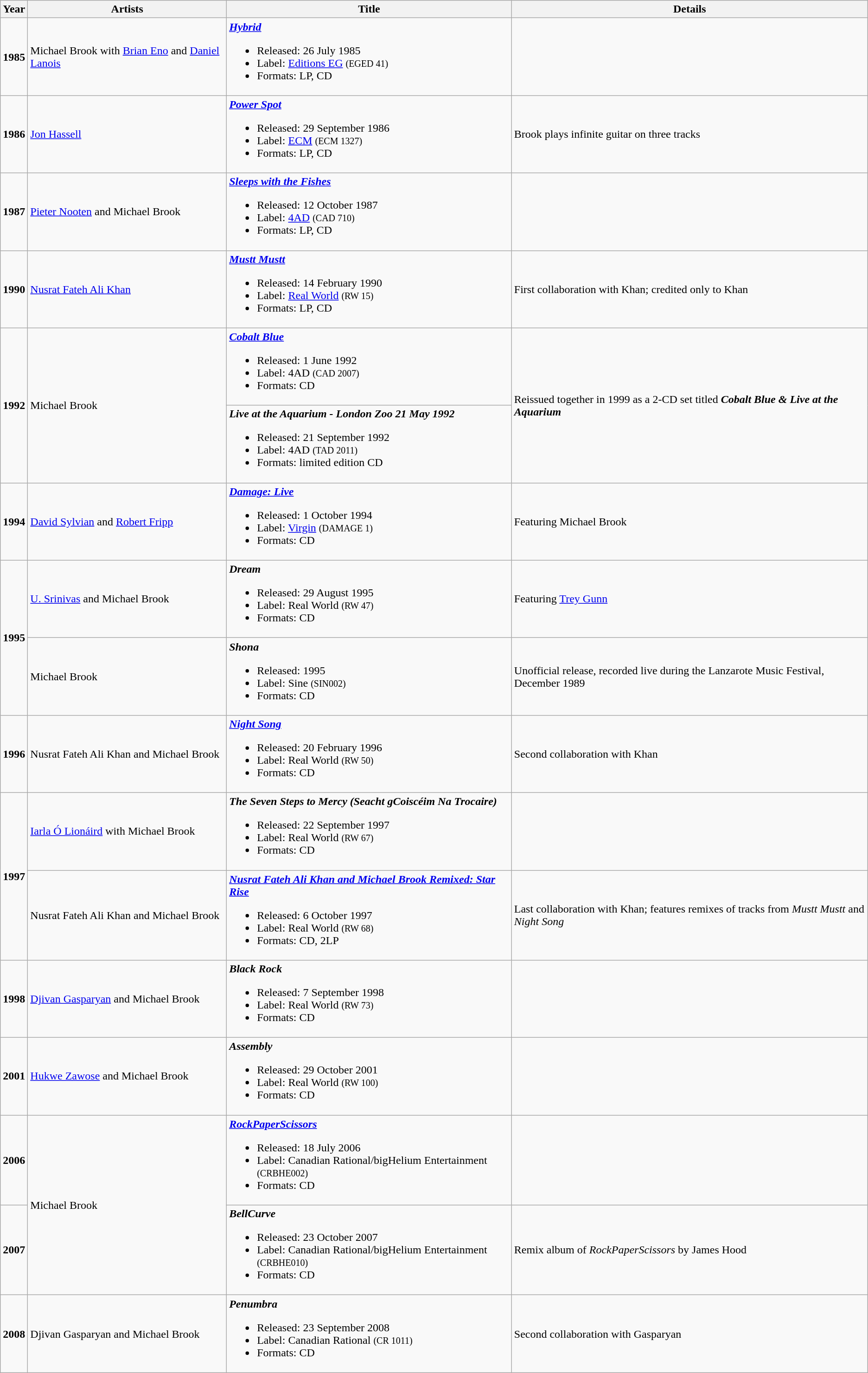<table class="wikitable">
<tr>
<th>Year</th>
<th>Artists</th>
<th>Title</th>
<th>Details</th>
</tr>
<tr>
<td><strong>1985</strong></td>
<td>Michael Brook with <a href='#'>Brian Eno</a> and <a href='#'>Daniel Lanois</a></td>
<td><strong><em><a href='#'>Hybrid</a></em></strong><br><ul><li>Released: 26 July 1985</li><li>Label: <a href='#'>Editions EG</a> <small>(EGED 41)</small></li><li>Formats: LP, CD</li></ul></td>
<td></td>
</tr>
<tr>
<td><strong>1986</strong></td>
<td><a href='#'>Jon Hassell</a></td>
<td><strong><em><a href='#'>Power Spot</a></em></strong><br><ul><li>Released: 29 September 1986</li><li>Label: <a href='#'>ECM</a> <small>(ECM 1327)</small></li><li>Formats: LP, CD</li></ul></td>
<td>Brook plays infinite guitar on three tracks</td>
</tr>
<tr>
<td><strong>1987</strong></td>
<td><a href='#'>Pieter Nooten</a> and Michael Brook</td>
<td><strong><em><a href='#'>Sleeps with the Fishes</a></em></strong><br><ul><li>Released: 12 October 1987</li><li>Label: <a href='#'>4AD</a> <small>(CAD 710)</small></li><li>Formats: LP, CD</li></ul></td>
<td></td>
</tr>
<tr>
<td><strong>1990</strong></td>
<td><a href='#'>Nusrat Fateh Ali Khan</a></td>
<td><strong><em><a href='#'>Mustt Mustt</a></em></strong><br><ul><li>Released: 14 February 1990</li><li>Label: <a href='#'>Real World</a> <small>(RW 15)</small></li><li>Formats: LP, CD</li></ul></td>
<td>First collaboration with Khan; credited only to Khan</td>
</tr>
<tr>
<td rowspan="2"><strong>1992</strong></td>
<td rowspan="2">Michael Brook</td>
<td><strong><em><a href='#'>Cobalt Blue</a></em></strong><br><ul><li>Released: 1 June 1992</li><li>Label: 4AD <small>(CAD 2007)</small></li><li>Formats: CD</li></ul></td>
<td rowspan="2">Reissued together in 1999 as a 2-CD set titled <strong><em>Cobalt Blue & Live at the Aquarium</em></strong></td>
</tr>
<tr>
<td><strong><em>Live at the Aquarium - London Zoo 21 May 1992</em></strong><br><ul><li>Released: 21 September 1992</li><li>Label: 4AD <small>(TAD 2011)</small></li><li>Formats: limited edition CD</li></ul></td>
</tr>
<tr>
<td><strong>1994</strong></td>
<td><a href='#'>David Sylvian</a> and <a href='#'>Robert Fripp</a></td>
<td><strong><em><a href='#'>Damage: Live</a></em></strong><br><ul><li>Released: 1 October 1994</li><li>Label: <a href='#'>Virgin</a> <small>(DAMAGE 1)</small></li><li>Formats: CD</li></ul></td>
<td>Featuring Michael Brook</td>
</tr>
<tr>
<td rowspan="2"><strong>1995</strong></td>
<td><a href='#'>U. Srinivas</a> and Michael Brook</td>
<td><strong><em>Dream</em></strong><br><ul><li>Released: 29 August 1995</li><li>Label: Real World <small>(RW 47)</small></li><li>Formats: CD</li></ul></td>
<td>Featuring <a href='#'>Trey Gunn</a></td>
</tr>
<tr>
<td>Michael Brook</td>
<td><strong><em>Shona</em></strong><br><ul><li>Released: 1995</li><li>Label: Sine <small>(SIN002)</small></li><li>Formats: CD</li></ul></td>
<td>Unofficial release, recorded live during the Lanzarote Music Festival, December 1989</td>
</tr>
<tr>
<td><strong>1996</strong></td>
<td>Nusrat Fateh Ali Khan and Michael Brook</td>
<td><strong><em><a href='#'>Night Song</a></em></strong><br><ul><li>Released: 20 February 1996</li><li>Label: Real World <small>(RW 50)</small></li><li>Formats: CD</li></ul></td>
<td>Second collaboration with Khan</td>
</tr>
<tr>
<td rowspan="2"><strong>1997</strong></td>
<td><a href='#'>Iarla Ó Lionáird</a> with Michael Brook</td>
<td><strong><em>The Seven Steps to Mercy (Seacht gCoiscéim Na Trocaire)</em></strong><br><ul><li>Released: 22 September 1997</li><li>Label: Real World <small>(RW 67)</small></li><li>Formats: CD</li></ul></td>
<td></td>
</tr>
<tr>
<td>Nusrat Fateh Ali Khan and Michael Brook</td>
<td><strong><em><a href='#'>Nusrat Fateh Ali Khan and Michael Brook Remixed: Star Rise</a></em></strong><br><ul><li>Released: 6 October 1997</li><li>Label: Real World <small>(RW 68)</small></li><li>Formats: CD, 2LP</li></ul></td>
<td>Last collaboration with Khan; features remixes of tracks from <em>Mustt Mustt</em> and <em>Night Song</em></td>
</tr>
<tr>
<td><strong>1998</strong></td>
<td><a href='#'>Djivan Gasparyan</a> and Michael Brook</td>
<td><strong><em>Black Rock</em></strong><br><ul><li>Released: 7 September 1998</li><li>Label: Real World <small>(RW 73)</small></li><li>Formats: CD</li></ul></td>
<td></td>
</tr>
<tr>
<td><strong>2001</strong></td>
<td><a href='#'>Hukwe Zawose</a> and Michael Brook</td>
<td><strong><em>Assembly</em></strong><br><ul><li>Released: 29 October 2001</li><li>Label: Real World <small>(RW 100)</small></li><li>Formats: CD</li></ul></td>
<td></td>
</tr>
<tr>
<td><strong>2006</strong></td>
<td rowspan="2">Michael Brook</td>
<td><strong><em><a href='#'>RockPaperScissors</a></em></strong><br><ul><li>Released: 18 July 2006</li><li>Label: Canadian Rational/bigHelium Entertainment <small>(CRBHE002)</small></li><li>Formats: CD</li></ul></td>
<td></td>
</tr>
<tr>
<td><strong>2007</strong></td>
<td><strong><em>BellCurve</em></strong><br><ul><li>Released: 23 October 2007</li><li>Label: Canadian Rational/bigHelium Entertainment <small>(CRBHE010)</small></li><li>Formats: CD</li></ul></td>
<td>Remix album of <em>RockPaperScissors</em> by James Hood</td>
</tr>
<tr>
<td><strong>2008</strong></td>
<td>Djivan Gasparyan and Michael Brook</td>
<td><strong><em>Penumbra</em></strong><br><ul><li>Released: 23 September 2008</li><li>Label: Canadian Rational <small>(CR 1011)</small></li><li>Formats: CD</li></ul></td>
<td>Second collaboration with Gasparyan</td>
</tr>
</table>
